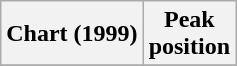<table class="wikitable sortable plainrowheaders" style="text-align:center">
<tr>
<th>Chart (1999)</th>
<th>Peak<br>position</th>
</tr>
<tr>
</tr>
</table>
